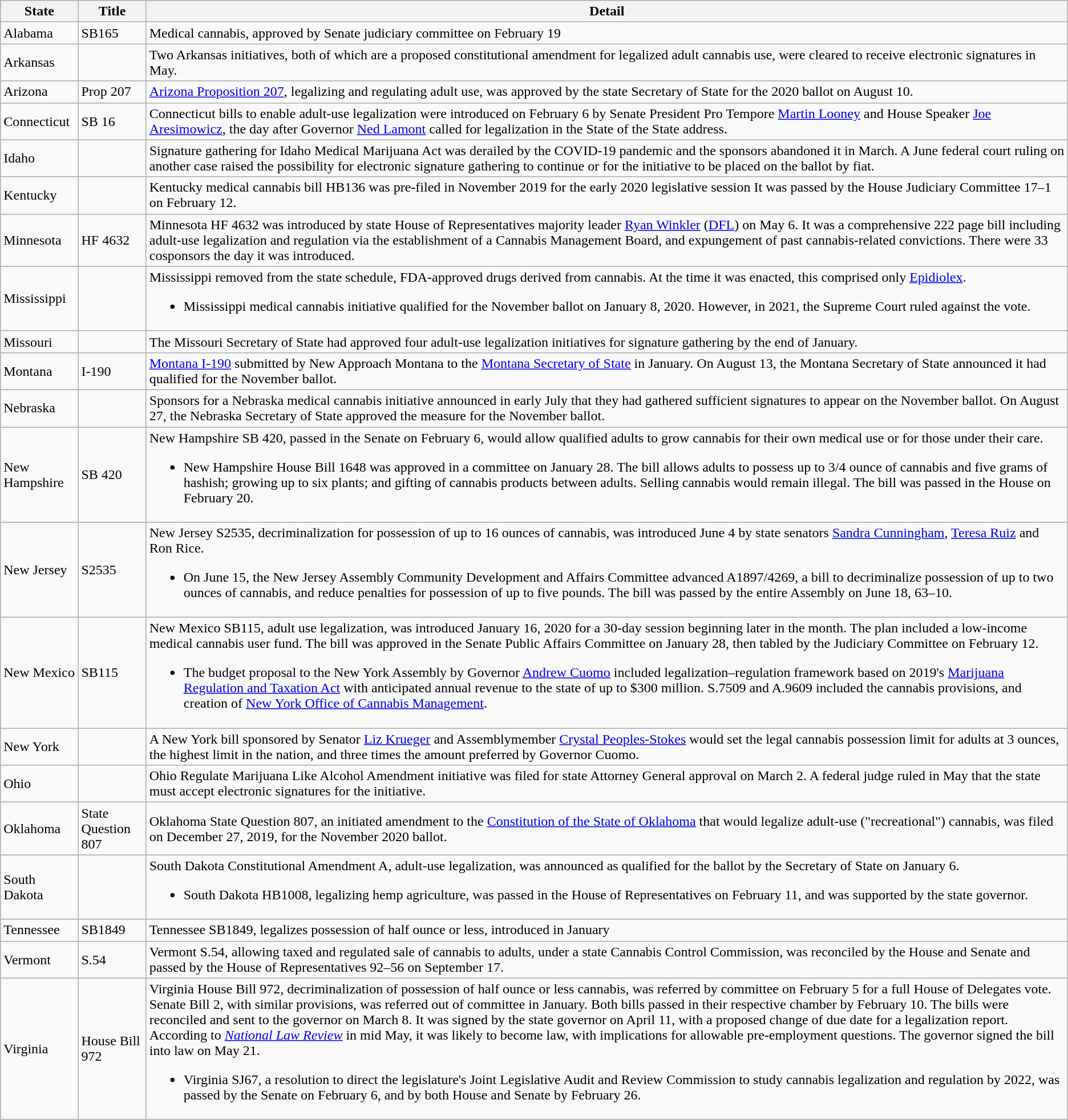<table class="wikitable sortable">
<tr>
<th scope="col">State</th>
<th scope="col">Title</th>
<th scope="col" class="unsortable">Detail</th>
</tr>
<tr>
<td>Alabama</td>
<td>SB165</td>
<td>Medical cannabis, approved by Senate judiciary committee on February 19</td>
</tr>
<tr>
<td>Arkansas</td>
<td></td>
<td>Two Arkansas initiatives, both of which are a proposed constitutional amendment for legalized adult cannabis use, were cleared to receive electronic signatures in May.</td>
</tr>
<tr>
<td>Arizona</td>
<td>Prop 207</td>
<td><a href='#'>Arizona Proposition 207</a>, legalizing and regulating adult use, was approved by the state Secretary of State for the 2020 ballot on August 10.</td>
</tr>
<tr>
<td>Connecticut</td>
<td>SB 16</td>
<td>Connecticut bills to enable adult-use legalization were introduced on February 6 by Senate President Pro Tempore <a href='#'>Martin Looney</a> and House Speaker <a href='#'>Joe Aresimowicz</a>, the day after Governor <a href='#'>Ned Lamont</a> called for legalization in the State of the State address.</td>
</tr>
<tr>
<td>Idaho</td>
<td></td>
<td>Signature gathering for Idaho Medical Marijuana Act was derailed by the COVID-19 pandemic and the sponsors abandoned it in March. A June federal court ruling on another case raised the possibility for electronic signature gathering to continue or for the initiative to be placed on the ballot by fiat.</td>
</tr>
<tr>
<td>Kentucky</td>
<td></td>
<td>Kentucky medical cannabis bill HB136 was pre-filed in November 2019 for the early 2020 legislative session It was passed by the House Judiciary Committee 17–1 on February 12.</td>
</tr>
<tr>
<td>Minnesota</td>
<td>HF 4632</td>
<td>Minnesota HF 4632 was introduced by state House of Representatives majority leader <a href='#'>Ryan Winkler</a> (<a href='#'>DFL</a>) on May 6. It was a comprehensive 222 page bill including adult-use legalization and regulation via the establishment of a Cannabis Management Board, and expungement of past cannabis-related convictions. There were 33 cosponsors the day it was introduced.</td>
</tr>
<tr>
<td>Mississippi</td>
<td></td>
<td>Mississippi removed from the state schedule, FDA-approved drugs derived from cannabis. At the time it was enacted, this comprised only <a href='#'>Epidiolex</a>.<br><ul><li>Mississippi medical cannabis initiative qualified for the November ballot on January 8, 2020. However, in 2021, the Supreme Court ruled against the vote.</li></ul></td>
</tr>
<tr>
<td>Missouri</td>
<td></td>
<td>The Missouri Secretary of State had approved four adult-use legalization initiatives for signature gathering by the end of January.</td>
</tr>
<tr>
<td>Montana</td>
<td>I-190</td>
<td><a href='#'>Montana I-190</a> submitted by New Approach Montana to the <a href='#'>Montana Secretary of State</a> in January. On August 13, the Montana Secretary of State announced it had qualified for the November ballot.</td>
</tr>
<tr>
<td>Nebraska</td>
<td></td>
<td>Sponsors for a Nebraska medical cannabis initiative announced in early July that they had gathered sufficient signatures to appear on the November ballot. On August 27, the Nebraska Secretary of State approved the measure for the November ballot.</td>
</tr>
<tr>
<td>New Hampshire</td>
<td>SB 420</td>
<td>New Hampshire SB 420, passed in the Senate on February 6, would allow qualified adults to grow cannabis for their own medical use or for those under their care.<br><ul><li>New Hampshire House Bill 1648 was approved in a committee on January 28. The bill allows adults to possess up to 3/4 ounce of cannabis and five grams of hashish; growing up to six plants; and gifting of cannabis products between adults. Selling cannabis would remain illegal. The bill was passed in the House on February 20.</li></ul></td>
</tr>
<tr>
<td>New Jersey</td>
<td>S2535</td>
<td>New Jersey S2535, decriminalization for possession of up to 16 ounces of cannabis, was introduced June 4 by state senators <a href='#'>Sandra Cunningham</a>, <a href='#'>Teresa Ruiz</a> and Ron Rice.<br><ul><li>On June 15, the New Jersey Assembly Community Development and Affairs Committee advanced A1897/4269, a bill to decriminalize possession of up to two ounces of cannabis, and reduce penalties for possession of up to five pounds. The bill was passed by the entire Assembly on June 18, 63–10.</li></ul></td>
</tr>
<tr>
<td>New Mexico</td>
<td>SB115</td>
<td>New Mexico SB115, adult use legalization, was introduced January 16, 2020 for a 30-day session beginning later in the month. The plan included a low-income medical cannabis user fund. The bill was approved in the Senate Public Affairs Committee on January 28, then tabled by the Judiciary Committee on February 12.<br><ul><li>The budget proposal to the New York Assembly by Governor <a href='#'>Andrew Cuomo</a> included legalization–regulation framework based on 2019's <a href='#'>Marijuana Regulation and Taxation Act</a> with anticipated annual revenue to the state of up to $300 million. S.7509 and A.9609 included the cannabis provisions, and creation of <a href='#'>New York Office of Cannabis Management</a>.</li></ul></td>
</tr>
<tr>
<td>New York</td>
<td></td>
<td>A New York bill sponsored by Senator <a href='#'>Liz Krueger</a> and Assemblymember <a href='#'>Crystal Peoples-Stokes</a> would set the legal cannabis possession limit for adults at 3 ounces, the highest limit in the nation, and three times the amount preferred by Governor Cuomo.</td>
</tr>
<tr>
<td>Ohio</td>
<td></td>
<td>Ohio Regulate Marijuana Like Alcohol Amendment initiative was filed for state Attorney General approval on March 2. A federal judge ruled in May that the state must accept electronic signatures for the initiative.</td>
</tr>
<tr>
<td>Oklahoma</td>
<td>State Question 807</td>
<td>Oklahoma State Question 807, an initiated amendment to the <a href='#'>Constitution of the State of Oklahoma</a> that would legalize adult-use ("recreational") cannabis, was filed on December 27, 2019, for the November 2020 ballot.</td>
</tr>
<tr>
<td>South Dakota</td>
<td></td>
<td>South Dakota Constitutional Amendment A, adult-use legalization, was announced as qualified for the ballot by the Secretary of State on January 6.<br><ul><li>South Dakota HB1008, legalizing hemp agriculture, was passed in the House of Representatives on February 11, and was supported by the state governor.</li></ul></td>
</tr>
<tr>
<td>Tennessee</td>
<td>SB1849</td>
<td>Tennessee SB1849, legalizes possession of half ounce or less, introduced in January</td>
</tr>
<tr>
<td>Vermont</td>
<td>S.54</td>
<td>Vermont S.54, allowing taxed and regulated sale of cannabis to adults, under a state Cannabis Control Commission, was reconciled by the House and Senate and passed by the House of Representatives 92–56 on September 17.</td>
</tr>
<tr>
<td>Virginia</td>
<td>House Bill 972</td>
<td>Virginia House Bill 972, decriminalization of possession of half ounce or less cannabis, was referred by committee on February 5 for a full House of Delegates vote. Senate Bill 2, with similar provisions, was referred out of committee in January. Both bills passed in their respective chamber by February 10. The bills were reconciled and sent to the governor on March 8.  It was signed by the state governor on April 11, with a proposed change of due date for a legalization report. According to <em><a href='#'>National Law Review</a></em> in mid May, it was likely to become law, with implications for allowable pre-employment questions. The governor signed the bill into law on May 21.<br><ul><li>Virginia SJ67, a resolution to direct the legislature's Joint Legislative Audit and Review Commission to study cannabis legalization and regulation by 2022, was passed by the Senate on February 6, and by both House and Senate by February 26.</li></ul></td>
</tr>
</table>
